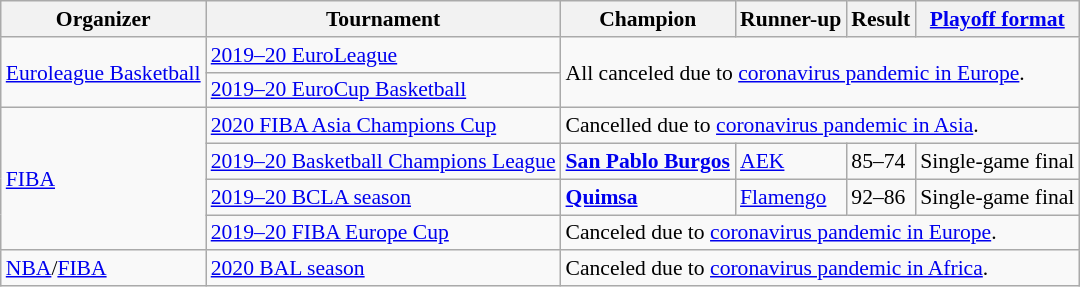<table class="wikitable" style="font-size:90%">
<tr>
<th>Organizer</th>
<th>Tournament</th>
<th>Champion</th>
<th>Runner-up</th>
<th>Result</th>
<th><a href='#'>Playoff format</a></th>
</tr>
<tr>
<td rowspan="2"><a href='#'>Euroleague Basketball</a></td>
<td><a href='#'>2019–20 EuroLeague</a></td>
<td colspan="4" rowspan="2">All canceled due to <a href='#'>coronavirus pandemic in Europe</a>.</td>
</tr>
<tr>
<td><a href='#'>2019–20 EuroCup Basketball</a></td>
</tr>
<tr>
<td rowspan="4"><a href='#'>FIBA</a></td>
<td><a href='#'>2020 FIBA Asia Champions Cup</a></td>
<td colspan="4">Cancelled due to <a href='#'>coronavirus pandemic in Asia</a>.</td>
</tr>
<tr>
<td><a href='#'>2019–20 Basketball Champions League</a></td>
<td><strong> <a href='#'>San Pablo Burgos</a></strong></td>
<td> <a href='#'>AEK</a></td>
<td>85–74</td>
<td>Single-game final</td>
</tr>
<tr>
<td><a href='#'>2019–20 BCLA season</a></td>
<td><strong> <a href='#'>Quimsa</a></strong></td>
<td> <a href='#'>Flamengo</a></td>
<td>92–86</td>
<td>Single-game final</td>
</tr>
<tr>
<td><a href='#'>2019–20 FIBA Europe Cup</a></td>
<td colspan="4">Canceled due to <a href='#'>coronavirus pandemic in Europe</a>.</td>
</tr>
<tr>
<td><a href='#'>NBA</a>/<a href='#'>FIBA</a></td>
<td><a href='#'>2020 BAL season</a></td>
<td colspan="4">Canceled due to <a href='#'>coronavirus pandemic in Africa</a>.</td>
</tr>
</table>
